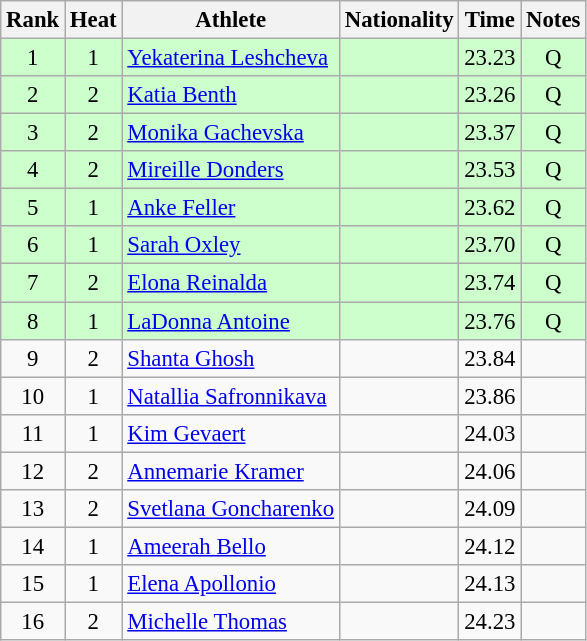<table class="wikitable sortable" style="text-align:center;font-size:95%">
<tr>
<th>Rank</th>
<th>Heat</th>
<th>Athlete</th>
<th>Nationality</th>
<th>Time</th>
<th>Notes</th>
</tr>
<tr bgcolor=ccffcc>
<td>1</td>
<td>1</td>
<td align="left"><a href='#'>Yekaterina Leshcheva</a></td>
<td align=left></td>
<td>23.23</td>
<td>Q</td>
</tr>
<tr bgcolor=ccffcc>
<td>2</td>
<td>2</td>
<td align="left"><a href='#'>Katia Benth</a></td>
<td align=left></td>
<td>23.26</td>
<td>Q</td>
</tr>
<tr bgcolor=ccffcc>
<td>3</td>
<td>2</td>
<td align="left"><a href='#'>Monika Gachevska</a></td>
<td align=left></td>
<td>23.37</td>
<td>Q</td>
</tr>
<tr bgcolor=ccffcc>
<td>4</td>
<td>2</td>
<td align="left"><a href='#'>Mireille Donders</a></td>
<td align=left></td>
<td>23.53</td>
<td>Q</td>
</tr>
<tr bgcolor=ccffcc>
<td>5</td>
<td>1</td>
<td align="left"><a href='#'>Anke Feller</a></td>
<td align=left></td>
<td>23.62</td>
<td>Q</td>
</tr>
<tr bgcolor=ccffcc>
<td>6</td>
<td>1</td>
<td align="left"><a href='#'>Sarah Oxley</a></td>
<td align=left></td>
<td>23.70</td>
<td>Q</td>
</tr>
<tr bgcolor=ccffcc>
<td>7</td>
<td>2</td>
<td align="left"><a href='#'>Elona Reinalda</a></td>
<td align=left></td>
<td>23.74</td>
<td>Q</td>
</tr>
<tr bgcolor=ccffcc>
<td>8</td>
<td>1</td>
<td align="left"><a href='#'>LaDonna Antoine</a></td>
<td align=left></td>
<td>23.76</td>
<td>Q</td>
</tr>
<tr>
<td>9</td>
<td>2</td>
<td align=left><a href='#'>Shanta Ghosh</a></td>
<td align=left></td>
<td>23.84</td>
<td></td>
</tr>
<tr>
<td>10</td>
<td>1</td>
<td align=left><a href='#'>Natallia Safronnikava</a></td>
<td align=left></td>
<td>23.86</td>
<td></td>
</tr>
<tr>
<td>11</td>
<td>1</td>
<td align=left><a href='#'>Kim Gevaert</a></td>
<td align=left></td>
<td>24.03</td>
<td></td>
</tr>
<tr>
<td>12</td>
<td>2</td>
<td align=left><a href='#'>Annemarie Kramer</a></td>
<td align=left></td>
<td>24.06</td>
<td></td>
</tr>
<tr>
<td>13</td>
<td>2</td>
<td align=left><a href='#'>Svetlana Goncharenko</a></td>
<td align=left></td>
<td>24.09</td>
<td></td>
</tr>
<tr>
<td>14</td>
<td>1</td>
<td align=left><a href='#'>Ameerah Bello</a></td>
<td align=left></td>
<td>24.12</td>
<td></td>
</tr>
<tr>
<td>15</td>
<td>1</td>
<td align=left><a href='#'>Elena Apollonio</a></td>
<td align=left></td>
<td>24.13</td>
<td></td>
</tr>
<tr>
<td>16</td>
<td>2</td>
<td align=left><a href='#'>Michelle Thomas</a></td>
<td align=left></td>
<td>24.23</td>
<td></td>
</tr>
</table>
